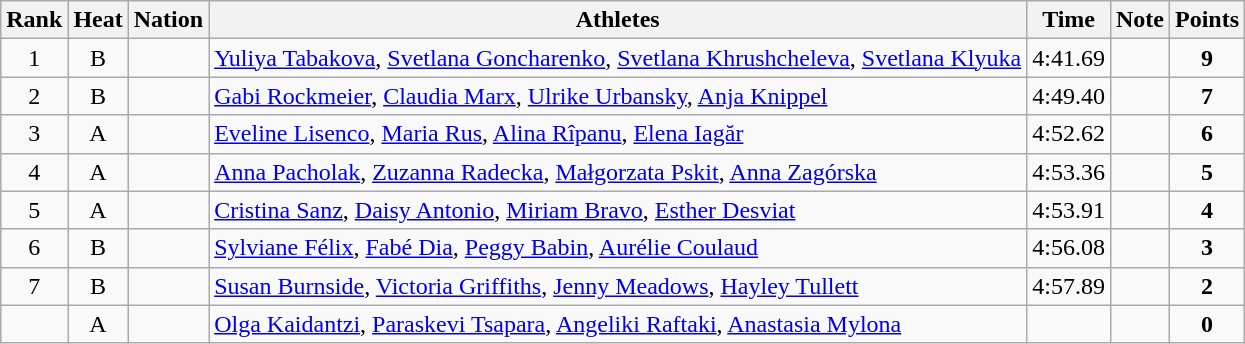<table class="wikitable sortable" style="text-align:center">
<tr>
<th>Rank</th>
<th>Heat</th>
<th>Nation</th>
<th>Athletes</th>
<th>Time</th>
<th>Note</th>
<th>Points</th>
</tr>
<tr>
<td>1</td>
<td>B</td>
<td align=left></td>
<td align=left><a href='#'>Yuliya Tabakova</a>, <a href='#'>Svetlana Goncharenko</a>, <a href='#'>Svetlana Khrushcheleva</a>, <a href='#'>Svetlana Klyuka</a></td>
<td>4:41.69</td>
<td></td>
<td><strong>9</strong></td>
</tr>
<tr>
<td>2</td>
<td>B</td>
<td align=left></td>
<td align=left><a href='#'>Gabi Rockmeier</a>, <a href='#'>Claudia Marx</a>, <a href='#'>Ulrike Urbansky</a>, <a href='#'>Anja Knippel</a></td>
<td>4:49.40</td>
<td></td>
<td><strong>7</strong></td>
</tr>
<tr>
<td>3</td>
<td>A</td>
<td align=left></td>
<td align=left><a href='#'>Eveline Lisenco</a>, <a href='#'>Maria Rus</a>, <a href='#'>Alina Rîpanu</a>, <a href='#'>Elena Iagăr</a></td>
<td>4:52.62</td>
<td></td>
<td><strong>6</strong></td>
</tr>
<tr>
<td>4</td>
<td>A</td>
<td align=left></td>
<td align=left><a href='#'>Anna Pacholak</a>, <a href='#'>Zuzanna Radecka</a>, <a href='#'>Małgorzata Pskit</a>, <a href='#'>Anna Zagórska</a></td>
<td>4:53.36</td>
<td></td>
<td><strong>5</strong></td>
</tr>
<tr>
<td>5</td>
<td>A</td>
<td align=left></td>
<td align=left><a href='#'>Cristina Sanz</a>, <a href='#'>Daisy Antonio</a>, <a href='#'>Miriam Bravo</a>, <a href='#'>Esther Desviat</a></td>
<td>4:53.91</td>
<td></td>
<td><strong>4</strong></td>
</tr>
<tr>
<td>6</td>
<td>B</td>
<td align=left></td>
<td align=left><a href='#'>Sylviane Félix</a>, <a href='#'>Fabé Dia</a>, <a href='#'>Peggy Babin</a>, <a href='#'>Aurélie Coulaud</a></td>
<td>4:56.08</td>
<td></td>
<td><strong>3</strong></td>
</tr>
<tr>
<td>7</td>
<td>B</td>
<td align=left></td>
<td align=left><a href='#'>Susan Burnside</a>, <a href='#'>Victoria Griffiths</a>, <a href='#'>Jenny Meadows</a>, <a href='#'>Hayley Tullett</a></td>
<td>4:57.89</td>
<td></td>
<td><strong>2</strong></td>
</tr>
<tr>
<td></td>
<td>A</td>
<td align=left></td>
<td align=left><a href='#'>Olga Kaidantzi</a>, <a href='#'>Paraskevi Tsapara</a>, <a href='#'>Angeliki Raftaki</a>, <a href='#'>Anastasia Mylona</a></td>
<td></td>
<td></td>
<td><strong>0</strong></td>
</tr>
</table>
